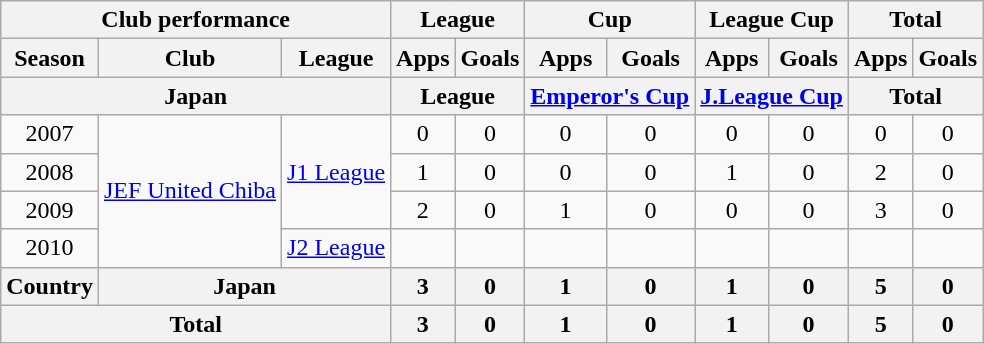<table class="wikitable" style="text-align:center;">
<tr>
<th colspan=3>Club performance</th>
<th colspan=2>League</th>
<th colspan=2>Cup</th>
<th colspan=2>League Cup</th>
<th colspan=2>Total</th>
</tr>
<tr>
<th>Season</th>
<th>Club</th>
<th>League</th>
<th>Apps</th>
<th>Goals</th>
<th>Apps</th>
<th>Goals</th>
<th>Apps</th>
<th>Goals</th>
<th>Apps</th>
<th>Goals</th>
</tr>
<tr>
<th colspan=3>Japan</th>
<th colspan=2>League</th>
<th colspan=2><a href='#'>Emperor's Cup</a></th>
<th colspan=2><a href='#'>J.League Cup</a></th>
<th colspan=2>Total</th>
</tr>
<tr>
<td>2007</td>
<td rowspan="4"><a href='#'>JEF United Chiba</a></td>
<td rowspan="3"><a href='#'>J1 League</a></td>
<td>0</td>
<td>0</td>
<td>0</td>
<td>0</td>
<td>0</td>
<td>0</td>
<td>0</td>
<td>0</td>
</tr>
<tr>
<td>2008</td>
<td>1</td>
<td>0</td>
<td>0</td>
<td>0</td>
<td>1</td>
<td>0</td>
<td>2</td>
<td>0</td>
</tr>
<tr>
<td>2009</td>
<td>2</td>
<td>0</td>
<td>1</td>
<td>0</td>
<td>0</td>
<td>0</td>
<td>3</td>
<td>0</td>
</tr>
<tr>
<td>2010</td>
<td><a href='#'>J2 League</a></td>
<td></td>
<td></td>
<td></td>
<td></td>
<td></td>
<td></td>
<td></td>
<td></td>
</tr>
<tr>
<th rowspan=1>Country</th>
<th colspan=2>Japan</th>
<th>3</th>
<th>0</th>
<th>1</th>
<th>0</th>
<th>1</th>
<th>0</th>
<th>5</th>
<th>0</th>
</tr>
<tr>
<th colspan=3>Total</th>
<th>3</th>
<th>0</th>
<th>1</th>
<th>0</th>
<th>1</th>
<th>0</th>
<th>5</th>
<th>0</th>
</tr>
</table>
